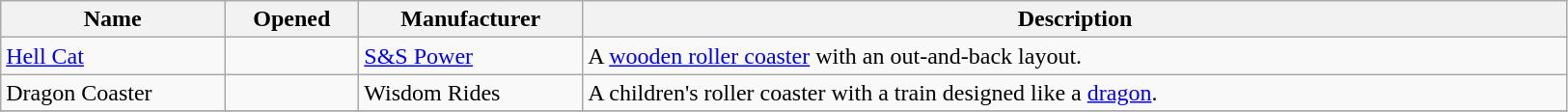<table class="wikitable">
<tr>
<th style="width: 10%;">Name</th>
<th style="width: 6%;">Opened</th>
<th style="width: 10%;">Manufacturer</th>
<th style="width: 44%;">Description</th>
</tr>
<tr>
<td><a href='#'>Hell Cat</a></td>
<td></td>
<td><a href='#'>S&S Power</a></td>
<td>A <a href='#'>wooden roller coaster</a> with an out-and-back layout.</td>
</tr>
<tr>
<td>Dragon Coaster</td>
<td></td>
<td>Wisdom Rides</td>
<td>A children's roller coaster with a train designed like a <a href='#'>dragon</a>.</td>
</tr>
<tr>
</tr>
</table>
